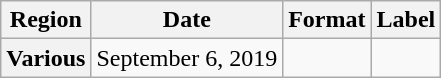<table class="wikitable plainrowheaders">
<tr>
<th scope="col">Region</th>
<th scope="col">Date</th>
<th scope="col">Format</th>
<th scope="col">Label</th>
</tr>
<tr>
<th scope="row" rowspan=2>Various</th>
<td>September 6, 2019</td>
<td></td>
<td></td>
</tr>
</table>
